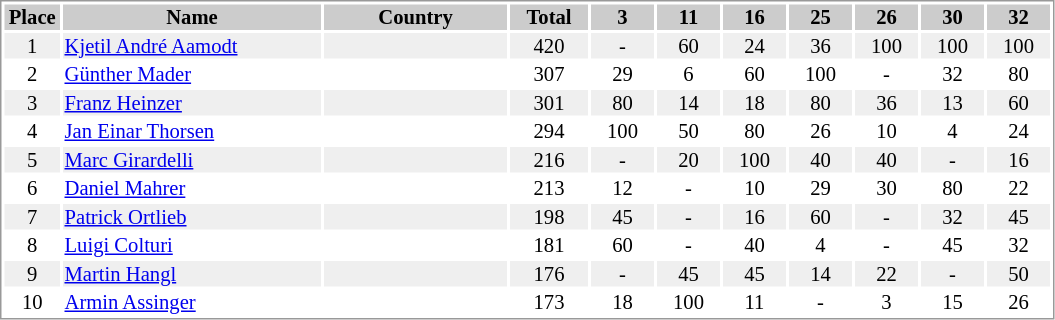<table border="0" style="border: 1px solid #999; background-color:#FFFFFF; text-align:center; font-size:86%; line-height:15px;">
<tr align="center" bgcolor="#CCCCCC">
<th width=35>Place</th>
<th width=170>Name</th>
<th width=120>Country</th>
<th width=50>Total</th>
<th width=40>3</th>
<th width=40>11</th>
<th width=40>16</th>
<th width=40>25</th>
<th width=40>26</th>
<th width=40>30</th>
<th width=40>32</th>
</tr>
<tr bgcolor="#EFEFEF">
<td>1</td>
<td align="left"><a href='#'>Kjetil André Aamodt</a></td>
<td align="left"></td>
<td>420</td>
<td>-</td>
<td>60</td>
<td>24</td>
<td>36</td>
<td>100</td>
<td>100</td>
<td>100</td>
</tr>
<tr>
<td>2</td>
<td align="left"><a href='#'>Günther Mader</a></td>
<td align="left"></td>
<td>307</td>
<td>29</td>
<td>6</td>
<td>60</td>
<td>100</td>
<td>-</td>
<td>32</td>
<td>80</td>
</tr>
<tr bgcolor="#EFEFEF">
<td>3</td>
<td align="left"><a href='#'>Franz Heinzer</a></td>
<td align="left"></td>
<td>301</td>
<td>80</td>
<td>14</td>
<td>18</td>
<td>80</td>
<td>36</td>
<td>13</td>
<td>60</td>
</tr>
<tr>
<td>4</td>
<td align="left"><a href='#'>Jan Einar Thorsen</a></td>
<td align="left"></td>
<td>294</td>
<td>100</td>
<td>50</td>
<td>80</td>
<td>26</td>
<td>10</td>
<td>4</td>
<td>24</td>
</tr>
<tr bgcolor="#EFEFEF">
<td>5</td>
<td align="left"><a href='#'>Marc Girardelli</a></td>
<td align="left"></td>
<td>216</td>
<td>-</td>
<td>20</td>
<td>100</td>
<td>40</td>
<td>40</td>
<td>-</td>
<td>16</td>
</tr>
<tr>
<td>6</td>
<td align="left"><a href='#'>Daniel Mahrer</a></td>
<td align="left"></td>
<td>213</td>
<td>12</td>
<td>-</td>
<td>10</td>
<td>29</td>
<td>30</td>
<td>80</td>
<td>22</td>
</tr>
<tr bgcolor="#EFEFEF">
<td>7</td>
<td align="left"><a href='#'>Patrick Ortlieb</a></td>
<td align="left"></td>
<td>198</td>
<td>45</td>
<td>-</td>
<td>16</td>
<td>60</td>
<td>-</td>
<td>32</td>
<td>45</td>
</tr>
<tr>
<td>8</td>
<td align="left"><a href='#'>Luigi Colturi</a></td>
<td align="left"></td>
<td>181</td>
<td>60</td>
<td>-</td>
<td>40</td>
<td>4</td>
<td>-</td>
<td>45</td>
<td>32</td>
</tr>
<tr bgcolor="#EFEFEF">
<td>9</td>
<td align="left"><a href='#'>Martin Hangl</a></td>
<td align="left"></td>
<td>176</td>
<td>-</td>
<td>45</td>
<td>45</td>
<td>14</td>
<td>22</td>
<td>-</td>
<td>50</td>
</tr>
<tr>
<td>10</td>
<td align="left"><a href='#'>Armin Assinger</a></td>
<td align="left"></td>
<td>173</td>
<td>18</td>
<td>100</td>
<td>11</td>
<td>-</td>
<td>3</td>
<td>15</td>
<td>26</td>
</tr>
</table>
